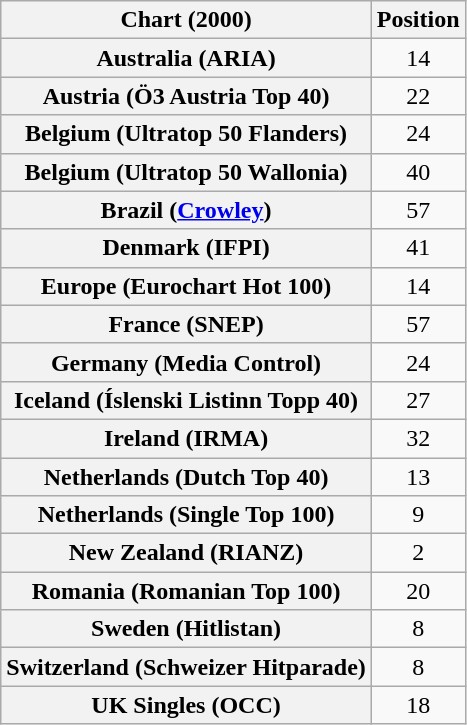<table class="wikitable sortable plainrowheaders" style="text-align:center">
<tr>
<th>Chart (2000)</th>
<th>Position</th>
</tr>
<tr>
<th scope="row">Australia (ARIA)</th>
<td>14</td>
</tr>
<tr>
<th scope="row">Austria (Ö3 Austria Top 40)</th>
<td>22</td>
</tr>
<tr>
<th scope="row">Belgium (Ultratop 50 Flanders)</th>
<td>24</td>
</tr>
<tr>
<th scope="row">Belgium (Ultratop 50 Wallonia)</th>
<td>40</td>
</tr>
<tr>
<th scope="row">Brazil (<a href='#'>Crowley</a>)</th>
<td>57</td>
</tr>
<tr>
<th scope="row">Denmark (IFPI)</th>
<td>41</td>
</tr>
<tr>
<th scope="row">Europe (Eurochart Hot 100)</th>
<td>14</td>
</tr>
<tr>
<th scope="row">France (SNEP)</th>
<td>57</td>
</tr>
<tr>
<th scope="row">Germany (Media Control)</th>
<td>24</td>
</tr>
<tr>
<th scope="row">Iceland (Íslenski Listinn Topp 40)</th>
<td>27</td>
</tr>
<tr>
<th scope="row">Ireland (IRMA)</th>
<td>32</td>
</tr>
<tr>
<th scope="row">Netherlands (Dutch Top 40)</th>
<td>13</td>
</tr>
<tr>
<th scope="row">Netherlands (Single Top 100)</th>
<td>9</td>
</tr>
<tr>
<th scope="row">New Zealand (RIANZ)</th>
<td>2</td>
</tr>
<tr>
<th scope="row">Romania (Romanian Top 100)</th>
<td>20</td>
</tr>
<tr>
<th scope="row">Sweden (Hitlistan)</th>
<td>8</td>
</tr>
<tr>
<th scope="row">Switzerland (Schweizer Hitparade)</th>
<td>8</td>
</tr>
<tr>
<th scope="row">UK Singles (OCC)</th>
<td>18</td>
</tr>
</table>
